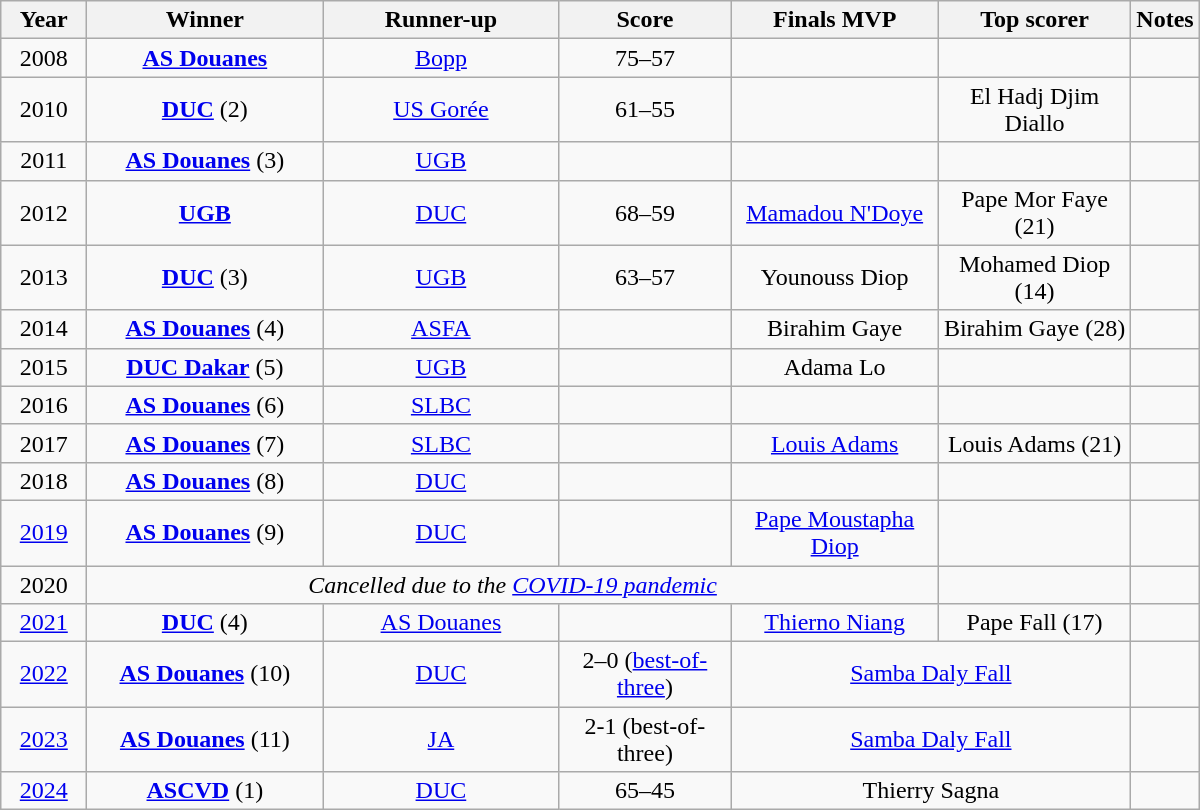<table class="wikitable sortable" style="text-align:center;" width="800px">
<tr>
<th width="50">Year</th>
<th width="150">Winner</th>
<th width="150">Runner-up</th>
<th>Score</th>
<th>Finals MVP</th>
<th>Top scorer</th>
<th>Notes</th>
</tr>
<tr>
<td>2008</td>
<td><a href='#'><strong>AS Douanes</strong></a></td>
<td><a href='#'>Bopp</a></td>
<td>75–57</td>
<td></td>
<td></td>
<td></td>
</tr>
<tr>
<td>2010</td>
<td><strong><a href='#'>DUC</a></strong> (2)</td>
<td><a href='#'>US Gorée</a></td>
<td>61–55</td>
<td></td>
<td>El Hadj Djim Diallo</td>
<td></td>
</tr>
<tr>
<td>2011</td>
<td><strong><a href='#'>AS Douanes</a></strong> (3)</td>
<td><a href='#'>UGB</a></td>
<td></td>
<td></td>
<td></td>
<td></td>
</tr>
<tr>
<td>2012</td>
<td><a href='#'><strong>UGB</strong></a></td>
<td><a href='#'>DUC</a></td>
<td>68–59</td>
<td><a href='#'>Mamadou N'Doye</a></td>
<td>Pape Mor Faye (21)</td>
<td></td>
</tr>
<tr>
<td>2013</td>
<td><strong><a href='#'>DUC</a></strong> (3)</td>
<td><a href='#'>UGB</a></td>
<td>63–57</td>
<td>Younouss Diop</td>
<td>Mohamed Diop (14)</td>
<td></td>
</tr>
<tr>
<td>2014</td>
<td><strong><a href='#'>AS Douanes</a></strong> (4)</td>
<td><a href='#'>ASFA</a></td>
<td></td>
<td>Birahim Gaye</td>
<td>Birahim Gaye (28)</td>
<td></td>
</tr>
<tr>
<td>2015</td>
<td><strong><a href='#'>DUC Dakar</a></strong> (5)</td>
<td><a href='#'>UGB</a></td>
<td></td>
<td>Adama Lo</td>
<td></td>
<td></td>
</tr>
<tr>
<td>2016</td>
<td><strong><a href='#'>AS Douanes</a></strong> (6)</td>
<td><a href='#'>SLBC</a></td>
<td></td>
<td></td>
<td></td>
<td></td>
</tr>
<tr>
<td>2017</td>
<td><strong><a href='#'>AS Douanes</a></strong> (7)</td>
<td><a href='#'>SLBC</a></td>
<td></td>
<td><a href='#'>Louis Adams</a></td>
<td>Louis Adams (21)</td>
<td></td>
</tr>
<tr>
<td>2018</td>
<td><strong><a href='#'>AS Douanes</a></strong> (8)</td>
<td><a href='#'>DUC</a></td>
<td></td>
<td></td>
<td></td>
<td></td>
</tr>
<tr>
<td><a href='#'>2019</a></td>
<td><strong><a href='#'>AS Douanes</a></strong> (9)</td>
<td><a href='#'>DUC</a></td>
<td></td>
<td><a href='#'>Pape Moustapha Diop</a></td>
<td></td>
<td align="center"></td>
</tr>
<tr>
<td>2020</td>
<td colspan="4" align="center"><em>Cancelled due to the <a href='#'>COVID-19 pandemic</a></em></td>
<td></td>
<td></td>
</tr>
<tr>
<td><a href='#'>2021</a></td>
<td><strong><a href='#'>DUC</a></strong> (4)</td>
<td><a href='#'>AS Douanes</a></td>
<td></td>
<td><a href='#'>Thierno Niang</a></td>
<td>Pape Fall (17)</td>
<td align="center"></td>
</tr>
<tr>
<td><a href='#'>2022</a></td>
<td><strong><a href='#'>AS Douanes</a></strong> (10)</td>
<td><a href='#'>DUC</a></td>
<td>2–0 (<a href='#'>best-of-three</a>)</td>
<td colspan="2"><a href='#'>Samba Daly Fall</a></td>
<td></td>
</tr>
<tr>
<td><a href='#'>2023</a></td>
<td><a href='#'><strong>AS Douanes</strong></a> (11)</td>
<td><a href='#'>JA</a></td>
<td>2-1 (best-of-three)</td>
<td colspan="2"><a href='#'>Samba Daly Fall</a></td>
<td></td>
</tr>
<tr>
<td><a href='#'>2024</a></td>
<td><a href='#'><strong>ASCVD</strong></a> (1)</td>
<td><a href='#'>DUC</a></td>
<td>65–45</td>
<td colspan="2">Thierry Sagna</td>
<td></td>
</tr>
</table>
